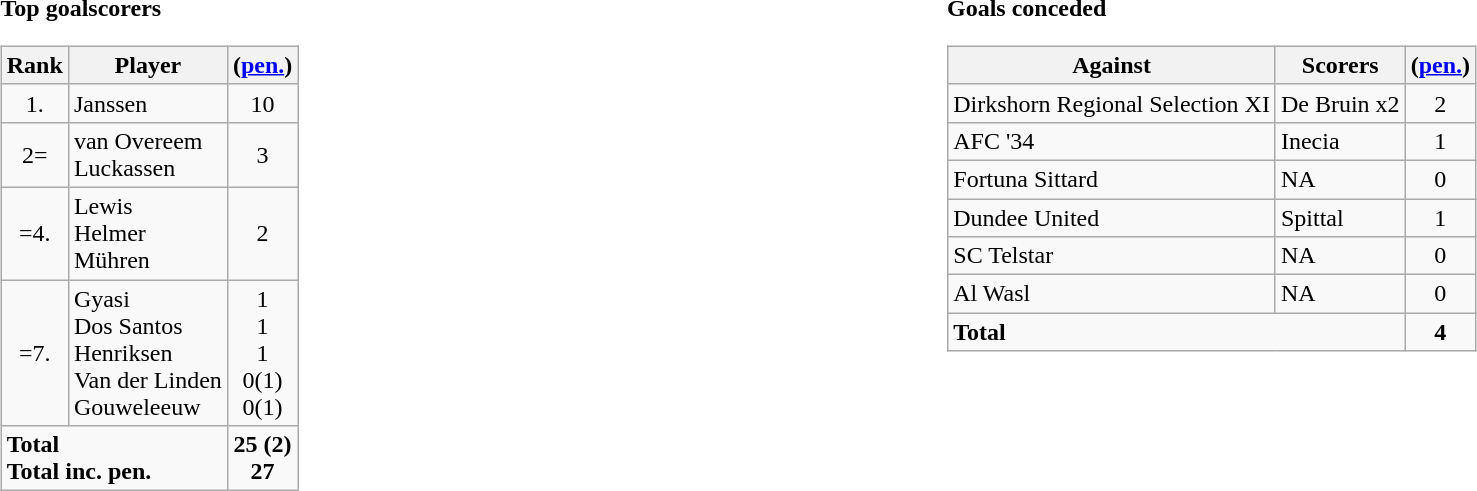<table style="width:100%;">
<tr>
<td style="text-align:left; width:45%; vertical-align:top;"><br><strong>Top goalscorers</strong><table class="wikitable" align="left style="width:60%; font-size:85%">
<tr valign=top>
<th align=center>Rank</th>
<th align=center>Player</th>
<th align=center>(<a href='#'>pen.</a>)</th>
</tr>
<tr valign=top>
<td align=center>1.</td>
<td> Janssen</td>
<td align=center>10</td>
</tr>
<tr>
<td align=center>2=</td>
<td> van Overeem <br>  Luckassen</td>
<td align=center>3</td>
</tr>
<tr>
<td align=center>=4.</td>
<td> Lewis <br>  Helmer <br>  Mühren</td>
<td align=center>2</td>
</tr>
<tr>
<td align=center>=7.</td>
<td> Gyasi   <br>  Dos Santos <br>  Henriksen <br>  Van der Linden <br>  Gouweleeuw</td>
<td align=center>1 <br> 1 <br> 1 <br> 0(1) <br> 0(1)</td>
</tr>
<tr>
<td colspan=2><strong>Total <br> Total inc. pen.</strong></td>
<td align=center><strong>25 (2) <br> 27</strong></td>
</tr>
</table>
</td>
<td style="text-align:left; width:45%; vertical-align:top;"><br><strong>Goals conceded</strong><table class="wikitable" >
<tr valign=top>
<th align=center>Against</th>
<th align=center>Scorers</th>
<th align=center>(<a href='#'>pen.</a>)</th>
</tr>
<tr valign=top>
<td> Dirkshorn Regional Selection XI</td>
<td align=left> De Bruin x2</td>
<td align=center>2</td>
</tr>
<tr>
<td> AFC '34</td>
<td align=left> Inecia</td>
<td align=center>1</td>
</tr>
<tr valign=top>
<td> Fortuna Sittard</td>
<td align=left>  NA</td>
<td align=center>0</td>
</tr>
<tr valign=top>
<td> Dundee United</td>
<td align=left> Spittal</td>
<td align=center>1</td>
</tr>
<tr>
<td> SC Telstar</td>
<td align=left> NA</td>
<td align=center>0</td>
</tr>
<tr valign=top>
<td> Al Wasl</td>
<td align=left>  NA</td>
<td align=center>0</td>
</tr>
<tr>
<td colspan=2><strong>Total</strong></td>
<td align=center><strong>4</strong></td>
</tr>
</table>
</td>
</tr>
</table>
